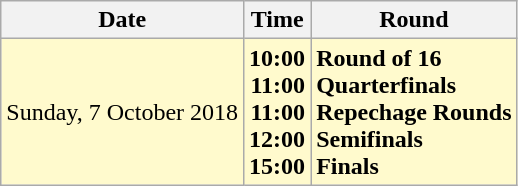<table class="wikitable">
<tr>
<th>Date</th>
<th>Time</th>
<th>Round</th>
</tr>
<tr>
<td style="background:lemonchiffon">Sunday, 7 October 2018</td>
<td style="background:lemonchiffon" align="right"><strong>10:00<br>11:00<br>11:00<br>12:00<br>15:00</strong></td>
<td style="background:lemonchiffon"><strong>Round of 16<br>Quarterfinals<br>Repechage Rounds<br>Semifinals<br>Finals</strong></td>
</tr>
</table>
